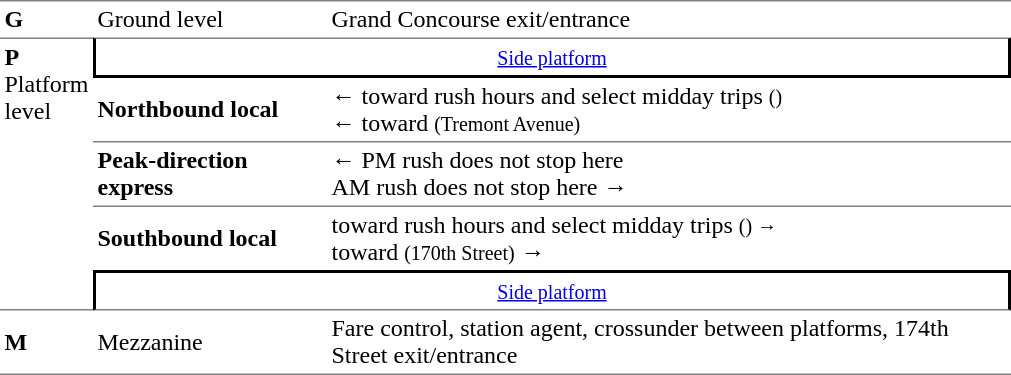<table border=0 cellspacing=0 cellpadding=3>
<tr>
<td style="border-top:solid 1px gray;" width=50><strong>G</strong></td>
<td style="border-top:solid 1px gray;" width=150>Ground level</td>
<td style="border-top:solid 1px gray;" width=450>Grand Concourse exit/entrance</td>
</tr>
<tr>
<td style="border-top:solid 1px gray;border-bottom:solid 1px gray;vertical-align:top;" rowspan=5><strong>P</strong><br>Platform level</td>
<td style="border-top:solid 1px gray;border-right:solid 2px black;border-left:solid 2px black;border-bottom:solid 2px black;text-align:center;" colspan=2><small><a href='#'>Side platform</a></small></td>
</tr>
<tr>
<td style="border-bottom:solid 1px gray;"><span><strong>Northbound local</strong></span></td>
<td style="border-bottom:solid 1px gray;">←  toward  rush hours and select midday trips <small>()</small><br>←  toward  <small>(Tremont Avenue)</small></td>
</tr>
<tr>
<td style="border-bottom:solid 1px gray;"><span><strong>Peak-direction express</strong></span></td>
<td style="border-bottom:solid 1px gray;">←  PM rush does not stop here<br>  AM rush does not stop here →</td>
</tr>
<tr>
<td><span><strong>Southbound local</strong></span></td>
<td>  toward  rush hours and select midday trips <small>() →</small><br>  toward  <small>(170th Street)</small> →</td>
</tr>
<tr>
<td style="border-bottom:solid 1px gray;border-top:solid 2px black;border-right:solid 2px black;border-left:solid 2px black;text-align:center;" colspan=2><small><a href='#'>Side platform</a></small></td>
</tr>
<tr>
<td style="border-bottom:solid 1px gray;"><strong>M</strong></td>
<td style="border-bottom:solid 1px gray;">Mezzanine</td>
<td style="border-bottom:solid 1px gray;">Fare control, station agent, crossunder between platforms, 174th Street exit/entrance</td>
</tr>
</table>
